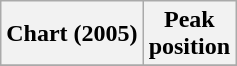<table class="wikitable sortable">
<tr>
<th>Chart (2005)</th>
<th>Peak<br>position</th>
</tr>
<tr>
</tr>
</table>
